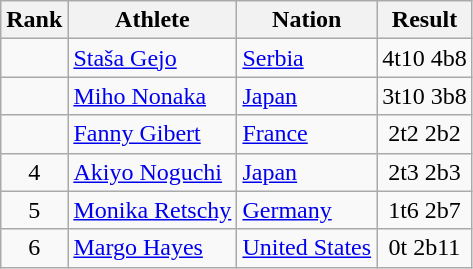<table class="wikitable sortable" style="text-align:center">
<tr>
<th>Rank</th>
<th>Athlete</th>
<th>Nation</th>
<th>Result</th>
</tr>
<tr>
<td></td>
<td align=left><a href='#'>Staša Gejo</a></td>
<td align=left> <a href='#'>Serbia</a></td>
<td>4t10 4b8</td>
</tr>
<tr>
<td></td>
<td align=left><a href='#'>Miho Nonaka</a></td>
<td align=left> <a href='#'>Japan</a></td>
<td>3t10 3b8</td>
</tr>
<tr>
<td></td>
<td align=left><a href='#'>Fanny Gibert</a></td>
<td align=left> <a href='#'>France</a></td>
<td>2t2 2b2</td>
</tr>
<tr>
<td>4</td>
<td align=left><a href='#'>Akiyo Noguchi</a></td>
<td align=left> <a href='#'>Japan</a></td>
<td>2t3 2b3</td>
</tr>
<tr>
<td>5</td>
<td align=left><a href='#'>Monika Retschy</a></td>
<td align=left> <a href='#'>Germany</a></td>
<td>1t6 2b7</td>
</tr>
<tr>
<td>6</td>
<td align=left><a href='#'>Margo Hayes</a></td>
<td align=left> <a href='#'>United States</a></td>
<td>0t 2b11</td>
</tr>
</table>
